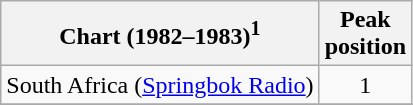<table class="wikitable sortable">
<tr>
<th>Chart (1982–1983)<sup>1</sup></th>
<th>Peak<br>position</th>
</tr>
<tr>
<td>South Africa (<a href='#'>Springbok Radio</a>)</td>
<td align="center">1</td>
</tr>
<tr>
</tr>
</table>
